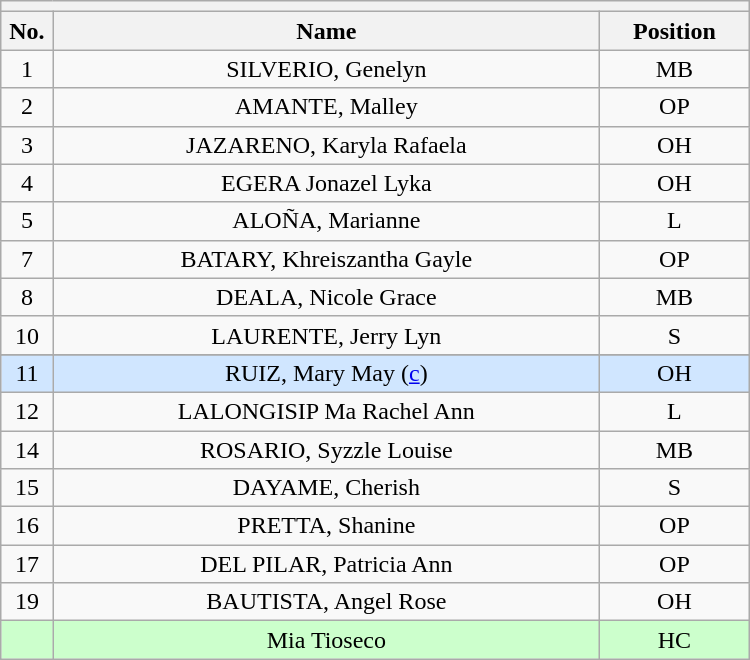<table class="wikitable mw-collapsible mw-collapsed" style="text-align:center; width:500px; border:none">
<tr>
<th style="text-align:left" colspan="3"></th>
</tr>
<tr>
<th style="width:7%">No.</th>
<th>Name</th>
<th style="width:20%">Position</th>
</tr>
<tr>
<td>1</td>
<td>SILVERIO, Genelyn</td>
<td>MB</td>
</tr>
<tr>
<td>2</td>
<td>AMANTE, Malley</td>
<td>OP</td>
</tr>
<tr>
<td>3</td>
<td>JAZARENO, Karyla Rafaela</td>
<td>OH</td>
</tr>
<tr>
<td>4</td>
<td>EGERA Jonazel Lyka</td>
<td>OH</td>
</tr>
<tr>
<td>5</td>
<td>ALOÑA, Marianne</td>
<td>L</td>
</tr>
<tr>
<td>7</td>
<td>BATARY, Khreiszantha Gayle</td>
<td>OP</td>
</tr>
<tr>
<td>8</td>
<td>DEALA, Nicole  Grace</td>
<td>MB</td>
</tr>
<tr>
<td>10</td>
<td>LAURENTE, Jerry Lyn</td>
<td>S</td>
</tr>
<tr>
</tr>
<tr bgcolor=#DOE6FF>
<td>11</td>
<td>RUIZ, Mary May (<a href='#'>c</a>)</td>
<td>OH</td>
</tr>
<tr>
<td>12</td>
<td>LALONGISIP Ma Rachel Ann</td>
<td>L</td>
</tr>
<tr>
<td>14</td>
<td>ROSARIO, Syzzle Louise</td>
<td>MB</td>
</tr>
<tr>
<td>15</td>
<td>DAYAME, Cherish</td>
<td>S</td>
</tr>
<tr>
<td>16</td>
<td>PRETTA, Shanine</td>
<td>OP</td>
</tr>
<tr>
<td>17</td>
<td>DEL PILAR, Patricia Ann</td>
<td>OP</td>
</tr>
<tr>
<td>19</td>
<td>BAUTISTA, Angel  Rose</td>
<td>OH</td>
</tr>
<tr bgcolor=#CCFFCC>
<td></td>
<td>Mia Tioseco</td>
<td>HC</td>
</tr>
</table>
